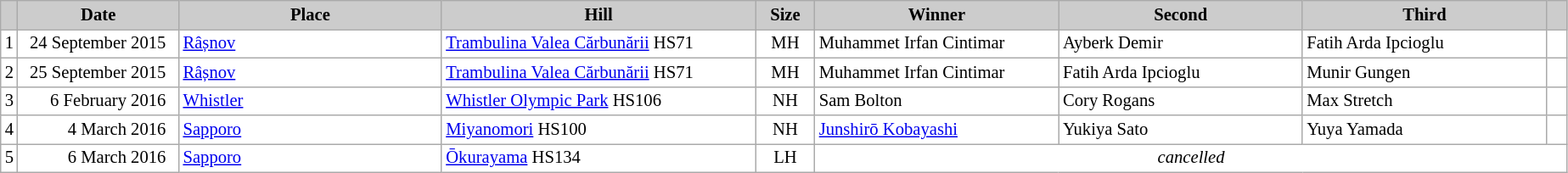<table class="wikitable plainrowheaders" style="background:#fff; font-size:86%; line-height:16px; border:gray solid 1px; border-collapse:collapse;">
<tr style="background:#ccc; text-align:center;">
<th scope="col" style="background:#ccc; width=30 px;"></th>
<th scope="col" style="background:#ccc; width:120px;">Date</th>
<th scope="col" style="background:#ccc; width:200px;">Place</th>
<th scope="col" style="background:#ccc; width:240px;">Hill</th>
<th scope="col" style="background:#ccc; width:40px;">Size</th>
<th scope="col" style="background:#ccc; width:185px;">Winner</th>
<th scope="col" style="background:#ccc; width:185px;">Second</th>
<th scope="col" style="background:#ccc; width:185px;">Third</th>
<th scope="col" style="background:#ccc; width:10px;"></th>
</tr>
<tr>
<td align=center>1</td>
<td align=right>24 September 2015  </td>
<td> <a href='#'>Râșnov</a></td>
<td><a href='#'>Trambulina Valea Cărbunării</a> HS71</td>
<td align=center>MH</td>
<td> Muhammet Irfan Cintimar</td>
<td> Ayberk Demir</td>
<td> Fatih Arda Ipcioglu</td>
<td></td>
</tr>
<tr>
<td align=center>2</td>
<td align=right>25 September 2015  </td>
<td> <a href='#'>Râșnov</a></td>
<td><a href='#'>Trambulina Valea Cărbunării</a> HS71</td>
<td align=center>MH</td>
<td> Muhammet Irfan Cintimar</td>
<td> Fatih Arda Ipcioglu</td>
<td> Munir Gungen</td>
<td></td>
</tr>
<tr>
<td align=center>3</td>
<td align=right>6 February 2016  </td>
<td> <a href='#'>Whistler</a></td>
<td><a href='#'>Whistler Olympic Park</a> HS106</td>
<td align=center>NH</td>
<td> Sam Bolton</td>
<td> Cory Rogans</td>
<td> Max Stretch</td>
<td></td>
</tr>
<tr>
<td align=center>4</td>
<td align=right>4 March 2016  </td>
<td> <a href='#'>Sapporo</a></td>
<td><a href='#'>Miyanomori</a> HS100</td>
<td align=center>NH</td>
<td> <a href='#'>Junshirō Kobayashi</a></td>
<td> Yukiya Sato</td>
<td> Yuya Yamada</td>
<td></td>
</tr>
<tr>
<td align=center>5</td>
<td align=right>6 March 2016  </td>
<td> <a href='#'>Sapporo</a></td>
<td><a href='#'>Ōkurayama</a> HS134</td>
<td align=center>LH</td>
<td align=center colspan=4><em>cancelled</em></td>
</tr>
</table>
